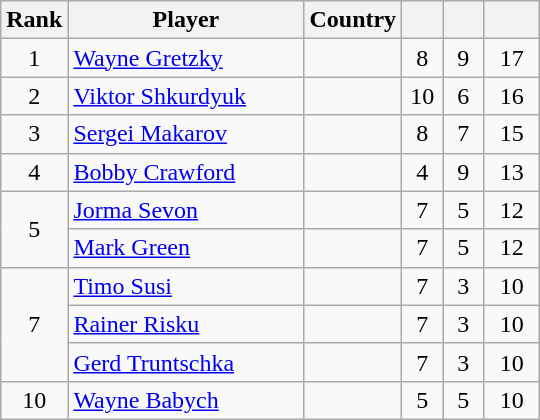<table class="wikitable sortable" style="text-align: center;">
<tr>
<th width=30>Rank</th>
<th width=150>Player</th>
<th>Country</th>
<th width=20></th>
<th width=20></th>
<th width=30></th>
</tr>
<tr>
<td>1</td>
<td align=left><a href='#'>Wayne Gretzky</a></td>
<td align=left></td>
<td>8</td>
<td>9</td>
<td>17</td>
</tr>
<tr>
<td>2</td>
<td align=left><a href='#'>Viktor Shkurdyuk</a></td>
<td align=left></td>
<td>10</td>
<td>6</td>
<td>16</td>
</tr>
<tr>
<td>3</td>
<td align=left><a href='#'>Sergei Makarov</a></td>
<td align=left></td>
<td>8</td>
<td>7</td>
<td>15</td>
</tr>
<tr>
<td>4</td>
<td align=left><a href='#'>Bobby Crawford</a></td>
<td align=left></td>
<td>4</td>
<td>9</td>
<td>13</td>
</tr>
<tr>
<td rowspan=2>5</td>
<td align=left><a href='#'>Jorma Sevon</a></td>
<td align=left></td>
<td>7</td>
<td>5</td>
<td>12</td>
</tr>
<tr>
<td align=left><a href='#'>Mark Green</a></td>
<td align=left></td>
<td>7</td>
<td>5</td>
<td>12</td>
</tr>
<tr>
<td rowspan=3>7</td>
<td align=left><a href='#'>Timo Susi</a></td>
<td align=left></td>
<td>7</td>
<td>3</td>
<td>10</td>
</tr>
<tr>
<td align=left><a href='#'>Rainer Risku</a></td>
<td align=left></td>
<td>7</td>
<td>3</td>
<td>10</td>
</tr>
<tr>
<td align=left><a href='#'>Gerd Truntschka</a></td>
<td align=left></td>
<td>7</td>
<td>3</td>
<td>10</td>
</tr>
<tr>
<td>10</td>
<td align=left><a href='#'>Wayne Babych</a></td>
<td align=left></td>
<td>5</td>
<td>5</td>
<td>10</td>
</tr>
</table>
